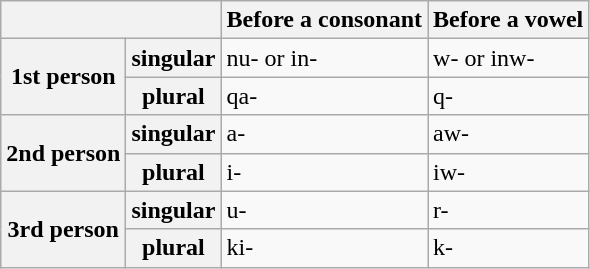<table class="wikitable">
<tr>
<th colspan="2"></th>
<th>Before a consonant</th>
<th>Before a vowel</th>
</tr>
<tr>
<th rowspan="2">1st person</th>
<th>singular</th>
<td>nu- or in-</td>
<td>w- or inw-</td>
</tr>
<tr>
<th>plural</th>
<td>qa-</td>
<td>q-</td>
</tr>
<tr>
<th rowspan="2">2nd person</th>
<th>singular</th>
<td>a-</td>
<td>aw-</td>
</tr>
<tr>
<th>plural</th>
<td>i-</td>
<td>iw-</td>
</tr>
<tr>
<th rowspan="2">3rd person</th>
<th>singular</th>
<td>u-</td>
<td>r-</td>
</tr>
<tr>
<th>plural</th>
<td>ki-</td>
<td>k-</td>
</tr>
</table>
